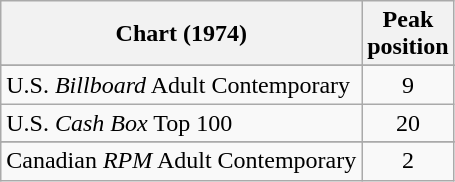<table class="wikitable sortable">
<tr>
<th align="left">Chart (1974)</th>
<th align="center">Peak<br>position</th>
</tr>
<tr>
</tr>
<tr>
<td align="left">U.S. <em>Billboard</em> Adult Contemporary</td>
<td align="center">9</td>
</tr>
<tr>
<td align="left">U.S. <em>Cash Box</em> Top 100 </td>
<td align="center">20</td>
</tr>
<tr>
</tr>
<tr>
<td>Canadian <em>RPM</em> Adult Contemporary</td>
<td align="center">2</td>
</tr>
</table>
